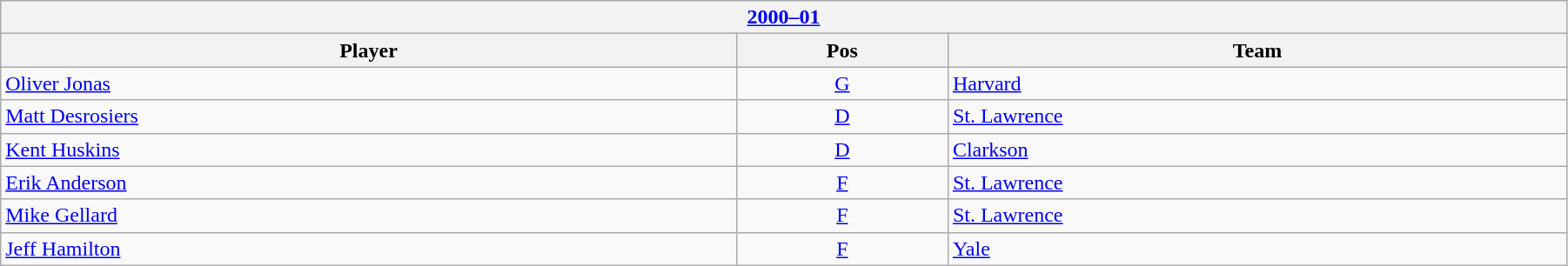<table class="wikitable" width=95%>
<tr>
<th colspan=3><a href='#'>2000–01</a></th>
</tr>
<tr>
<th>Player</th>
<th>Pos</th>
<th>Team</th>
</tr>
<tr>
<td><a href='#'>Oliver Jonas</a></td>
<td align=center><a href='#'>G</a></td>
<td><a href='#'>Harvard</a></td>
</tr>
<tr>
<td><a href='#'>Matt Desrosiers</a></td>
<td align=center><a href='#'>D</a></td>
<td><a href='#'>St. Lawrence</a></td>
</tr>
<tr>
<td><a href='#'>Kent Huskins</a></td>
<td align=center><a href='#'>D</a></td>
<td><a href='#'>Clarkson</a></td>
</tr>
<tr>
<td><a href='#'>Erik Anderson</a></td>
<td align=center><a href='#'>F</a></td>
<td><a href='#'>St. Lawrence</a></td>
</tr>
<tr>
<td><a href='#'>Mike Gellard</a></td>
<td align=center><a href='#'>F</a></td>
<td><a href='#'>St. Lawrence</a></td>
</tr>
<tr>
<td><a href='#'>Jeff Hamilton</a></td>
<td align=center><a href='#'>F</a></td>
<td><a href='#'>Yale</a></td>
</tr>
</table>
